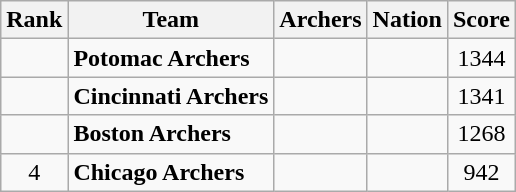<table class="wikitable sortable">
<tr>
<th>Rank</th>
<th>Team</th>
<th>Archers</th>
<th>Nation</th>
<th>Score</th>
</tr>
<tr>
<td align=center></td>
<td><strong>Potomac Archers</strong></td>
<td></td>
<td></td>
<td align=center>1344</td>
</tr>
<tr>
<td align=center></td>
<td><strong>Cincinnati Archers</strong></td>
<td></td>
<td></td>
<td align=center>1341</td>
</tr>
<tr>
<td align=center></td>
<td><strong>Boston Archers</strong></td>
<td></td>
<td></td>
<td align=center>1268</td>
</tr>
<tr>
<td align=center>4</td>
<td><strong>Chicago Archers</strong></td>
<td></td>
<td></td>
<td align=center>942</td>
</tr>
</table>
